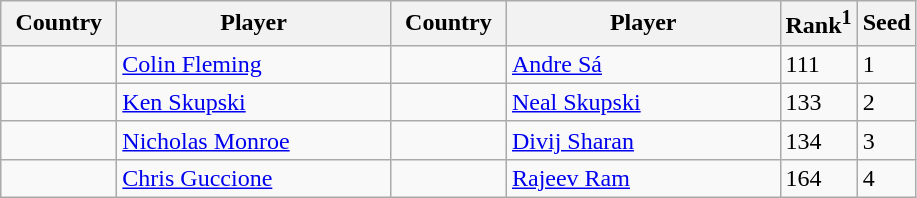<table class="sortable wikitable">
<tr>
<th width="70">Country</th>
<th width="175">Player</th>
<th width="70">Country</th>
<th width="175">Player</th>
<th>Rank<sup>1</sup></th>
<th>Seed</th>
</tr>
<tr>
<td></td>
<td><a href='#'>Colin Fleming</a></td>
<td></td>
<td><a href='#'>Andre Sá</a></td>
<td>111</td>
<td>1</td>
</tr>
<tr>
<td></td>
<td><a href='#'>Ken Skupski</a></td>
<td></td>
<td><a href='#'>Neal Skupski</a></td>
<td>133</td>
<td>2</td>
</tr>
<tr>
<td></td>
<td><a href='#'>Nicholas Monroe</a></td>
<td></td>
<td><a href='#'>Divij Sharan</a></td>
<td>134</td>
<td>3</td>
</tr>
<tr>
<td></td>
<td><a href='#'>Chris Guccione</a></td>
<td></td>
<td><a href='#'>Rajeev Ram</a></td>
<td>164</td>
<td>4</td>
</tr>
</table>
